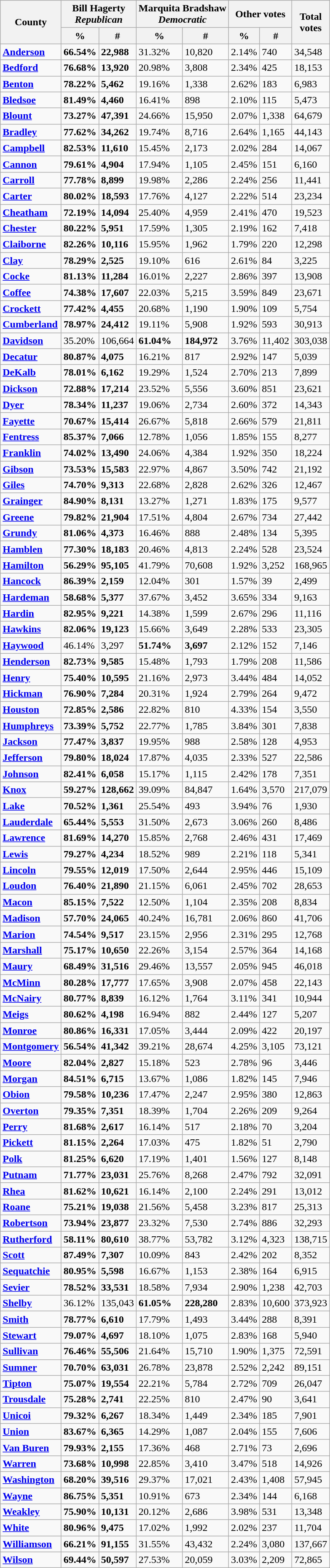<table class="wikitable sortable">
<tr>
<th colspan="1" rowspan="2" style="text-align:center">County</th>
<th colspan="2" >Bill Hagerty<br><em>Republican</em></th>
<th colspan="2" >Marquita Bradshaw<br><em>Democratic</em></th>
<th colspan="2" style="text-align: center;">Other votes</th>
<th colspan="1" rowspan="2" style="text-align: center;">Total<br>votes</th>
</tr>
<tr>
<th colspan="1" >%</th>
<th colspan="1" >#</th>
<th colspan="1" >%</th>
<th colspan="1" >#</th>
<th colspan="1" style="text-align: center;">%</th>
<th colspan="1" style="text-align: center;">#</th>
</tr>
<tr>
<td><strong><a href='#'>Anderson</a></strong></td>
<td><strong>66.54%</strong></td>
<td><strong>22,988</strong></td>
<td>31.32%</td>
<td>10,820</td>
<td>2.14%</td>
<td>740</td>
<td>34,548</td>
</tr>
<tr>
<td><strong><a href='#'>Bedford</a></strong></td>
<td><strong>76.68%</strong></td>
<td><strong>13,920</strong></td>
<td>20.98%</td>
<td>3,808</td>
<td>2.34%</td>
<td>425</td>
<td>18,153</td>
</tr>
<tr>
<td><strong><a href='#'>Benton</a></strong></td>
<td><strong>78.22%</strong></td>
<td><strong>5,462</strong></td>
<td>19.16%</td>
<td>1,338</td>
<td>2.62%</td>
<td>183</td>
<td>6,983</td>
</tr>
<tr>
<td><strong><a href='#'>Bledsoe</a></strong></td>
<td><strong>81.49%</strong></td>
<td><strong>4,460</strong></td>
<td>16.41%</td>
<td>898</td>
<td>2.10%</td>
<td>115</td>
<td>5,473</td>
</tr>
<tr>
<td><strong><a href='#'>Blount</a></strong></td>
<td><strong>73.27%</strong></td>
<td><strong>47,391</strong></td>
<td>24.66%</td>
<td>15,950</td>
<td>2.07%</td>
<td>1,338</td>
<td>64,679</td>
</tr>
<tr>
<td><strong><a href='#'>Bradley</a></strong></td>
<td><strong>77.62%</strong></td>
<td><strong>34,262</strong></td>
<td>19.74%</td>
<td>8,716</td>
<td>2.64%</td>
<td>1,165</td>
<td>44,143</td>
</tr>
<tr>
<td><strong><a href='#'>Campbell</a></strong></td>
<td><strong>82.53%</strong></td>
<td><strong>11,610</strong></td>
<td>15.45%</td>
<td>2,173</td>
<td>2.02%</td>
<td>284</td>
<td>14,067</td>
</tr>
<tr>
<td><strong><a href='#'>Cannon</a></strong></td>
<td><strong>79.61%</strong></td>
<td><strong>4,904</strong></td>
<td>17.94%</td>
<td>1,105</td>
<td>2.45%</td>
<td>151</td>
<td>6,160</td>
</tr>
<tr>
<td><strong><a href='#'>Carroll</a></strong></td>
<td><strong>77.78%</strong></td>
<td><strong>8,899</strong></td>
<td>19.98%</td>
<td>2,286</td>
<td>2.24%</td>
<td>256</td>
<td>11,441</td>
</tr>
<tr>
<td><strong><a href='#'>Carter</a></strong></td>
<td><strong>80.02%</strong></td>
<td><strong>18,593</strong></td>
<td>17.76%</td>
<td>4,127</td>
<td>2.22%</td>
<td>514</td>
<td>23,234</td>
</tr>
<tr>
<td><strong><a href='#'>Cheatham</a></strong></td>
<td><strong>72.19%</strong></td>
<td><strong>14,094</strong></td>
<td>25.40%</td>
<td>4,959</td>
<td>2.41%</td>
<td>470</td>
<td>19,523</td>
</tr>
<tr>
<td><strong><a href='#'>Chester</a></strong></td>
<td><strong>80.22%</strong></td>
<td><strong>5,951</strong></td>
<td>17.59%</td>
<td>1,305</td>
<td>2.19%</td>
<td>162</td>
<td>7,418</td>
</tr>
<tr>
<td><strong><a href='#'>Claiborne</a></strong></td>
<td><strong>82.26%</strong></td>
<td><strong>10,116</strong></td>
<td>15.95%</td>
<td>1,962</td>
<td>1.79%</td>
<td>220</td>
<td>12,298</td>
</tr>
<tr>
<td><strong><a href='#'>Clay</a></strong></td>
<td><strong>78.29%</strong></td>
<td><strong>2,525</strong></td>
<td>19.10%</td>
<td>616</td>
<td>2.61%</td>
<td>84</td>
<td>3,225</td>
</tr>
<tr>
<td><strong><a href='#'>Cocke</a></strong></td>
<td><strong>81.13%</strong></td>
<td><strong>11,284</strong></td>
<td>16.01%</td>
<td>2,227</td>
<td>2.86%</td>
<td>397</td>
<td>13,908</td>
</tr>
<tr>
<td><strong><a href='#'>Coffee</a></strong></td>
<td><strong>74.38%</strong></td>
<td><strong>17,607</strong></td>
<td>22.03%</td>
<td>5,215</td>
<td>3.59%</td>
<td>849</td>
<td>23,671</td>
</tr>
<tr>
<td><strong><a href='#'>Crockett</a></strong></td>
<td><strong>77.42%</strong></td>
<td><strong>4,455</strong></td>
<td>20.68%</td>
<td>1,190</td>
<td>1.90%</td>
<td>109</td>
<td>5,754</td>
</tr>
<tr>
<td><strong><a href='#'>Cumberland</a></strong></td>
<td><strong>78.97%</strong></td>
<td><strong>24,412</strong></td>
<td>19.11%</td>
<td>5,908</td>
<td>1.92%</td>
<td>593</td>
<td>30,913</td>
</tr>
<tr>
<td><strong><a href='#'>Davidson</a></strong></td>
<td>35.20%</td>
<td>106,664</td>
<td><strong>61.04%</strong></td>
<td><strong>184,972</strong></td>
<td>3.76%</td>
<td>11,402</td>
<td>303,038</td>
</tr>
<tr>
<td><strong><a href='#'>Decatur</a></strong></td>
<td><strong>80.87%</strong></td>
<td><strong>4,075</strong></td>
<td>16.21%</td>
<td>817</td>
<td>2.92%</td>
<td>147</td>
<td>5,039</td>
</tr>
<tr>
<td><strong><a href='#'>DeKalb</a></strong></td>
<td><strong>78.01%</strong></td>
<td><strong>6,162</strong></td>
<td>19.29%</td>
<td>1,524</td>
<td>2.70%</td>
<td>213</td>
<td>7,899</td>
</tr>
<tr>
<td><strong><a href='#'>Dickson</a></strong></td>
<td><strong>72.88%</strong></td>
<td><strong>17,214</strong></td>
<td>23.52%</td>
<td>5,556</td>
<td>3.60%</td>
<td>851</td>
<td>23,621</td>
</tr>
<tr>
<td><strong><a href='#'>Dyer</a></strong></td>
<td><strong>78.34%</strong></td>
<td><strong>11,237</strong></td>
<td>19.06%</td>
<td>2,734</td>
<td>2.60%</td>
<td>372</td>
<td>14,343</td>
</tr>
<tr>
<td><strong><a href='#'>Fayette</a></strong></td>
<td><strong>70.67%</strong></td>
<td><strong>15,414</strong></td>
<td>26.67%</td>
<td>5,818</td>
<td>2.66%</td>
<td>579</td>
<td>21,811</td>
</tr>
<tr>
<td><strong><a href='#'>Fentress</a></strong></td>
<td><strong>85.37%</strong></td>
<td><strong>7,066</strong></td>
<td>12.78%</td>
<td>1,056</td>
<td>1.85%</td>
<td>155</td>
<td>8,277</td>
</tr>
<tr>
<td><strong><a href='#'>Franklin</a></strong></td>
<td><strong>74.02%</strong></td>
<td><strong>13,490</strong></td>
<td>24.06%</td>
<td>4,384</td>
<td>1.92%</td>
<td>350</td>
<td>18,224</td>
</tr>
<tr>
<td><strong><a href='#'>Gibson</a></strong></td>
<td><strong>73.53%</strong></td>
<td><strong>15,583</strong></td>
<td>22.97%</td>
<td>4,867</td>
<td>3.50%</td>
<td>742</td>
<td>21,192</td>
</tr>
<tr>
<td><strong><a href='#'>Giles</a></strong></td>
<td><strong>74.70%</strong></td>
<td><strong>9,313</strong></td>
<td>22.68%</td>
<td>2,828</td>
<td>2.62%</td>
<td>326</td>
<td>12,467</td>
</tr>
<tr>
<td><strong><a href='#'>Grainger</a></strong></td>
<td><strong>84.90%</strong></td>
<td><strong>8,131</strong></td>
<td>13.27%</td>
<td>1,271</td>
<td>1.83%</td>
<td>175</td>
<td>9,577</td>
</tr>
<tr>
<td><strong><a href='#'>Greene</a></strong></td>
<td><strong>79.82%</strong></td>
<td><strong>21,904</strong></td>
<td>17.51%</td>
<td>4,804</td>
<td>2.67%</td>
<td>734</td>
<td>27,442</td>
</tr>
<tr>
<td><strong><a href='#'>Grundy</a></strong></td>
<td><strong>81.06%</strong></td>
<td><strong>4,373</strong></td>
<td>16.46%</td>
<td>888</td>
<td>2.48%</td>
<td>134</td>
<td>5,395</td>
</tr>
<tr>
<td><strong><a href='#'>Hamblen</a></strong></td>
<td><strong>77.30%</strong></td>
<td><strong>18,183</strong></td>
<td>20.46%</td>
<td>4,813</td>
<td>2.24%</td>
<td>528</td>
<td>23,524</td>
</tr>
<tr>
<td><strong><a href='#'>Hamilton</a></strong></td>
<td><strong>56.29%</strong></td>
<td><strong>95,105</strong></td>
<td>41.79%</td>
<td>70,608</td>
<td>1.92%</td>
<td>3,252</td>
<td>168,965</td>
</tr>
<tr>
<td><strong><a href='#'>Hancock</a></strong></td>
<td><strong>86.39%</strong></td>
<td><strong>2,159</strong></td>
<td>12.04%</td>
<td>301</td>
<td>1.57%</td>
<td>39</td>
<td>2,499</td>
</tr>
<tr>
<td><strong><a href='#'>Hardeman</a></strong></td>
<td><strong>58.68%</strong></td>
<td><strong>5,377</strong></td>
<td>37.67%</td>
<td>3,452</td>
<td>3.65%</td>
<td>334</td>
<td>9,163</td>
</tr>
<tr>
<td><strong><a href='#'>Hardin</a></strong></td>
<td><strong>82.95%</strong></td>
<td><strong>9,221</strong></td>
<td>14.38%</td>
<td>1,599</td>
<td>2.67%</td>
<td>296</td>
<td>11,116</td>
</tr>
<tr>
<td><strong><a href='#'>Hawkins</a></strong></td>
<td><strong>82.06%</strong></td>
<td><strong>19,123</strong></td>
<td>15.66%</td>
<td>3,649</td>
<td>2.28%</td>
<td>533</td>
<td>23,305</td>
</tr>
<tr>
<td><strong><a href='#'>Haywood</a></strong></td>
<td>46.14%</td>
<td>3,297</td>
<td><strong>51.74%</strong></td>
<td><strong>3,697</strong></td>
<td>2.12%</td>
<td>152</td>
<td>7,146</td>
</tr>
<tr>
<td><strong><a href='#'>Henderson</a></strong></td>
<td><strong>82.73%</strong></td>
<td><strong>9,585</strong></td>
<td>15.48%</td>
<td>1,793</td>
<td>1.79%</td>
<td>208</td>
<td>11,586</td>
</tr>
<tr>
<td><strong><a href='#'>Henry</a></strong></td>
<td><strong>75.40%</strong></td>
<td><strong>10,595</strong></td>
<td>21.16%</td>
<td>2,973</td>
<td>3.44%</td>
<td>484</td>
<td>14,052</td>
</tr>
<tr>
<td><strong><a href='#'>Hickman</a></strong></td>
<td><strong>76.90%</strong></td>
<td><strong>7,284</strong></td>
<td>20.31%</td>
<td>1,924</td>
<td>2.79%</td>
<td>264</td>
<td>9,472</td>
</tr>
<tr>
<td><strong><a href='#'>Houston</a></strong></td>
<td><strong>72.85%</strong></td>
<td><strong>2,586</strong></td>
<td>22.82%</td>
<td>810</td>
<td>4.33%</td>
<td>154</td>
<td>3,550</td>
</tr>
<tr>
<td><strong><a href='#'>Humphreys</a></strong></td>
<td><strong>73.39%</strong></td>
<td><strong>5,752</strong></td>
<td>22.77%</td>
<td>1,785</td>
<td>3.84%</td>
<td>301</td>
<td>7,838</td>
</tr>
<tr>
<td><strong><a href='#'>Jackson</a></strong></td>
<td><strong>77.47%</strong></td>
<td><strong>3,837</strong></td>
<td>19.95%</td>
<td>988</td>
<td>2.58%</td>
<td>128</td>
<td>4,953</td>
</tr>
<tr>
<td><strong><a href='#'>Jefferson</a></strong></td>
<td><strong>79.80%</strong></td>
<td><strong>18,024</strong></td>
<td>17.87%</td>
<td>4,035</td>
<td>2.33%</td>
<td>527</td>
<td>22,586</td>
</tr>
<tr>
<td><strong><a href='#'>Johnson</a></strong></td>
<td><strong>82.41%</strong></td>
<td><strong>6,058</strong></td>
<td>15.17%</td>
<td>1,115</td>
<td>2.42%</td>
<td>178</td>
<td>7,351</td>
</tr>
<tr>
<td><strong><a href='#'>Knox</a></strong></td>
<td><strong>59.27%</strong></td>
<td><strong>128,662</strong></td>
<td>39.09%</td>
<td>84,847</td>
<td>1.64%</td>
<td>3,570</td>
<td>217,079</td>
</tr>
<tr>
<td><strong><a href='#'>Lake</a></strong></td>
<td><strong>70.52%</strong></td>
<td><strong>1,361</strong></td>
<td>25.54%</td>
<td>493</td>
<td>3.94%</td>
<td>76</td>
<td>1,930</td>
</tr>
<tr>
<td><strong><a href='#'>Lauderdale</a></strong></td>
<td><strong>65.44%</strong></td>
<td><strong>5,553</strong></td>
<td>31.50%</td>
<td>2,673</td>
<td>3.06%</td>
<td>260</td>
<td>8,486</td>
</tr>
<tr>
<td><strong><a href='#'>Lawrence</a></strong></td>
<td><strong>81.69%</strong></td>
<td><strong>14,270</strong></td>
<td>15.85%</td>
<td>2,768</td>
<td>2.46%</td>
<td>431</td>
<td>17,469</td>
</tr>
<tr>
<td><strong><a href='#'>Lewis</a></strong></td>
<td><strong>79.27%</strong></td>
<td><strong>4,234</strong></td>
<td>18.52%</td>
<td>989</td>
<td>2.21%</td>
<td>118</td>
<td>5,341</td>
</tr>
<tr>
<td><strong><a href='#'>Lincoln</a></strong></td>
<td><strong>79.55%</strong></td>
<td><strong>12,019</strong></td>
<td>17.50%</td>
<td>2,644</td>
<td>2.95%</td>
<td>446</td>
<td>15,109</td>
</tr>
<tr>
<td><strong><a href='#'>Loudon</a></strong></td>
<td><strong>76.40%</strong></td>
<td><strong>21,890</strong></td>
<td>21.15%</td>
<td>6,061</td>
<td>2.45%</td>
<td>702</td>
<td>28,653</td>
</tr>
<tr>
<td><strong><a href='#'>Macon</a></strong></td>
<td><strong>85.15%</strong></td>
<td><strong>7,522</strong></td>
<td>12.50%</td>
<td>1,104</td>
<td>2.35%</td>
<td>208</td>
<td>8,834</td>
</tr>
<tr>
<td><strong><a href='#'>Madison</a></strong></td>
<td><strong>57.70%</strong></td>
<td><strong>24,065</strong></td>
<td>40.24%</td>
<td>16,781</td>
<td>2.06%</td>
<td>860</td>
<td>41,706</td>
</tr>
<tr>
<td><strong><a href='#'>Marion</a></strong></td>
<td><strong>74.54%</strong></td>
<td><strong>9,517</strong></td>
<td>23.15%</td>
<td>2,956</td>
<td>2.31%</td>
<td>295</td>
<td>12,768</td>
</tr>
<tr>
<td><strong><a href='#'>Marshall</a></strong></td>
<td><strong>75.17%</strong></td>
<td><strong>10,650</strong></td>
<td>22.26%</td>
<td>3,154</td>
<td>2.57%</td>
<td>364</td>
<td>14,168</td>
</tr>
<tr>
<td><strong><a href='#'>Maury</a></strong></td>
<td><strong>68.49%</strong></td>
<td><strong>31,516</strong></td>
<td>29.46%</td>
<td>13,557</td>
<td>2.05%</td>
<td>945</td>
<td>46,018</td>
</tr>
<tr>
<td><strong><a href='#'>McMinn</a></strong></td>
<td><strong>80.28%</strong></td>
<td><strong>17,777</strong></td>
<td>17.65%</td>
<td>3,908</td>
<td>2.07%</td>
<td>458</td>
<td>22,143</td>
</tr>
<tr>
<td><strong><a href='#'>McNairy</a></strong></td>
<td><strong>80.77%</strong></td>
<td><strong>8,839</strong></td>
<td>16.12%</td>
<td>1,764</td>
<td>3.11%</td>
<td>341</td>
<td>10,944</td>
</tr>
<tr>
<td><strong><a href='#'>Meigs</a></strong></td>
<td><strong>80.62%</strong></td>
<td><strong>4,198</strong></td>
<td>16.94%</td>
<td>882</td>
<td>2.44%</td>
<td>127</td>
<td>5,207</td>
</tr>
<tr>
<td><strong><a href='#'>Monroe</a></strong></td>
<td><strong>80.86%</strong></td>
<td><strong>16,331</strong></td>
<td>17.05%</td>
<td>3,444</td>
<td>2.09%</td>
<td>422</td>
<td>20,197</td>
</tr>
<tr>
<td><strong><a href='#'>Montgomery</a></strong></td>
<td><strong>56.54%</strong></td>
<td><strong>41,342</strong></td>
<td>39.21%</td>
<td>28,674</td>
<td>4.25%</td>
<td>3,105</td>
<td>73,121</td>
</tr>
<tr>
<td><strong><a href='#'>Moore</a></strong></td>
<td><strong>82.04%</strong></td>
<td><strong>2,827</strong></td>
<td>15.18%</td>
<td>523</td>
<td>2.78%</td>
<td>96</td>
<td>3,446</td>
</tr>
<tr>
<td><strong><a href='#'>Morgan</a></strong></td>
<td><strong>84.51%</strong></td>
<td><strong>6,715</strong></td>
<td>13.67%</td>
<td>1,086</td>
<td>1.82%</td>
<td>145</td>
<td>7,946</td>
</tr>
<tr>
<td><strong><a href='#'>Obion</a></strong></td>
<td><strong>79.58%</strong></td>
<td><strong>10,236</strong></td>
<td>17.47%</td>
<td>2,247</td>
<td>2.95%</td>
<td>380</td>
<td>12,863</td>
</tr>
<tr>
<td><strong><a href='#'>Overton</a></strong></td>
<td><strong>79.35%</strong></td>
<td><strong>7,351</strong></td>
<td>18.39%</td>
<td>1,704</td>
<td>2.26%</td>
<td>209</td>
<td>9,264</td>
</tr>
<tr>
<td><strong><a href='#'>Perry</a></strong></td>
<td><strong>81.68%</strong></td>
<td><strong>2,617</strong></td>
<td>16.14%</td>
<td>517</td>
<td>2.18%</td>
<td>70</td>
<td>3,204</td>
</tr>
<tr>
<td><strong><a href='#'>Pickett</a></strong></td>
<td><strong>81.15%</strong></td>
<td><strong>2,264</strong></td>
<td>17.03%</td>
<td>475</td>
<td>1.82%</td>
<td>51</td>
<td>2,790</td>
</tr>
<tr>
<td><strong><a href='#'>Polk</a></strong></td>
<td><strong>81.25%</strong></td>
<td><strong>6,620</strong></td>
<td>17.19%</td>
<td>1,401</td>
<td>1.56%</td>
<td>127</td>
<td>8,148</td>
</tr>
<tr>
<td><strong><a href='#'>Putnam</a></strong></td>
<td><strong>71.77%</strong></td>
<td><strong>23,031</strong></td>
<td>25.76%</td>
<td>8,268</td>
<td>2.47%</td>
<td>792</td>
<td>32,091</td>
</tr>
<tr>
<td><strong><a href='#'>Rhea</a></strong></td>
<td><strong>81.62%</strong></td>
<td><strong>10,621</strong></td>
<td>16.14%</td>
<td>2,100</td>
<td>2.24%</td>
<td>291</td>
<td>13,012</td>
</tr>
<tr>
<td><strong><a href='#'>Roane</a></strong></td>
<td><strong>75.21%</strong></td>
<td><strong>19,038</strong></td>
<td>21.56%</td>
<td>5,458</td>
<td>3.23%</td>
<td>817</td>
<td>25,313</td>
</tr>
<tr>
<td><strong><a href='#'>Robertson</a></strong></td>
<td><strong>73.94%</strong></td>
<td><strong>23,877</strong></td>
<td>23.32%</td>
<td>7,530</td>
<td>2.74%</td>
<td>886</td>
<td>32,293</td>
</tr>
<tr>
<td><strong><a href='#'>Rutherford</a></strong></td>
<td><strong>58.11%</strong></td>
<td><strong>80,610</strong></td>
<td>38.77%</td>
<td>53,782</td>
<td>3.12%</td>
<td>4,323</td>
<td>138,715</td>
</tr>
<tr>
<td><strong><a href='#'>Scott</a></strong></td>
<td><strong>87.49%</strong></td>
<td><strong>7,307</strong></td>
<td>10.09%</td>
<td>843</td>
<td>2.42%</td>
<td>202</td>
<td>8,352</td>
</tr>
<tr>
<td><strong><a href='#'>Sequatchie</a></strong></td>
<td><strong>80.95%</strong></td>
<td><strong>5,598</strong></td>
<td>16.67%</td>
<td>1,153</td>
<td>2.38%</td>
<td>164</td>
<td>6,915</td>
</tr>
<tr>
<td><strong><a href='#'>Sevier</a></strong></td>
<td><strong>78.52%</strong></td>
<td><strong>33,531</strong></td>
<td>18.58%</td>
<td>7,934</td>
<td>2.90%</td>
<td>1,238</td>
<td>42,703</td>
</tr>
<tr>
<td><strong><a href='#'>Shelby</a></strong></td>
<td>36.12%</td>
<td>135,043</td>
<td><strong>61.05%</strong></td>
<td><strong>228,280</strong></td>
<td>2.83%</td>
<td>10,600</td>
<td>373,923</td>
</tr>
<tr>
<td><strong><a href='#'>Smith</a></strong></td>
<td><strong>78.77%</strong></td>
<td><strong>6,610</strong></td>
<td>17.79%</td>
<td>1,493</td>
<td>3.44%</td>
<td>288</td>
<td>8,391</td>
</tr>
<tr>
<td><strong><a href='#'>Stewart</a></strong></td>
<td><strong>79.07%</strong></td>
<td><strong>4,697</strong></td>
<td>18.10%</td>
<td>1,075</td>
<td>2.83%</td>
<td>168</td>
<td>5,940</td>
</tr>
<tr>
<td><strong><a href='#'>Sullivan</a></strong></td>
<td><strong>76.46%</strong></td>
<td><strong>55,506</strong></td>
<td>21.64%</td>
<td>15,710</td>
<td>1.90%</td>
<td>1,375</td>
<td>72,591</td>
</tr>
<tr>
<td><strong><a href='#'>Sumner</a></strong></td>
<td><strong>70.70%</strong></td>
<td><strong>63,031</strong></td>
<td>26.78%</td>
<td>23,878</td>
<td>2.52%</td>
<td>2,242</td>
<td>89,151</td>
</tr>
<tr>
<td><strong><a href='#'>Tipton</a></strong></td>
<td><strong>75.07%</strong></td>
<td><strong>19,554</strong></td>
<td>22.21%</td>
<td>5,784</td>
<td>2.72%</td>
<td>709</td>
<td>26,047</td>
</tr>
<tr>
<td><strong><a href='#'>Trousdale</a></strong></td>
<td><strong>75.28%</strong></td>
<td><strong>2,741</strong></td>
<td>22.25%</td>
<td>810</td>
<td>2.47%</td>
<td>90</td>
<td>3,641</td>
</tr>
<tr>
<td><strong><a href='#'>Unicoi</a></strong></td>
<td><strong>79.32%</strong></td>
<td><strong>6,267</strong></td>
<td>18.34%</td>
<td>1,449</td>
<td>2.34%</td>
<td>185</td>
<td>7,901</td>
</tr>
<tr>
<td><strong><a href='#'>Union</a></strong></td>
<td><strong>83.67%</strong></td>
<td><strong>6,365</strong></td>
<td>14.29%</td>
<td>1,087</td>
<td>2.04%</td>
<td>155</td>
<td>7,606</td>
</tr>
<tr>
<td><strong><a href='#'>Van Buren</a></strong></td>
<td><strong>79.93%</strong></td>
<td><strong>2,155</strong></td>
<td>17.36%</td>
<td>468</td>
<td>2.71%</td>
<td>73</td>
<td>2,696</td>
</tr>
<tr>
<td><strong><a href='#'>Warren</a></strong></td>
<td><strong>73.68%</strong></td>
<td><strong>10,998</strong></td>
<td>22.85%</td>
<td>3,410</td>
<td>3.47%</td>
<td>518</td>
<td>14,926</td>
</tr>
<tr>
<td><strong><a href='#'>Washington</a></strong></td>
<td><strong>68.20%</strong></td>
<td><strong>39,516</strong></td>
<td>29.37%</td>
<td>17,021</td>
<td>2.43%</td>
<td>1,408</td>
<td>57,945</td>
</tr>
<tr>
<td><strong><a href='#'>Wayne</a></strong></td>
<td><strong>86.75%</strong></td>
<td><strong>5,351</strong></td>
<td>10.91%</td>
<td>673</td>
<td>2.34%</td>
<td>144</td>
<td>6,168</td>
</tr>
<tr>
<td><strong><a href='#'>Weakley</a></strong></td>
<td><strong>75.90%</strong></td>
<td><strong>10,131</strong></td>
<td>20.12%</td>
<td>2,686</td>
<td>3.98%</td>
<td>531</td>
<td>13,348</td>
</tr>
<tr>
<td><strong><a href='#'>White</a></strong></td>
<td><strong>80.96%</strong></td>
<td><strong>9,475</strong></td>
<td>17.02%</td>
<td>1,992</td>
<td>2.02%</td>
<td>237</td>
<td>11,704</td>
</tr>
<tr>
<td><strong><a href='#'>Williamson</a></strong></td>
<td><strong>66.21%</strong></td>
<td><strong>91,155</strong></td>
<td>31.55%</td>
<td>43,432</td>
<td>2.24%</td>
<td>3,080</td>
<td>137,667</td>
</tr>
<tr>
<td><strong><a href='#'>Wilson</a></strong></td>
<td><strong>69.44%</strong></td>
<td><strong>50,597</strong></td>
<td>27.53%</td>
<td>20,059</td>
<td>3.03%</td>
<td>2,209</td>
<td>72,865</td>
</tr>
</table>
